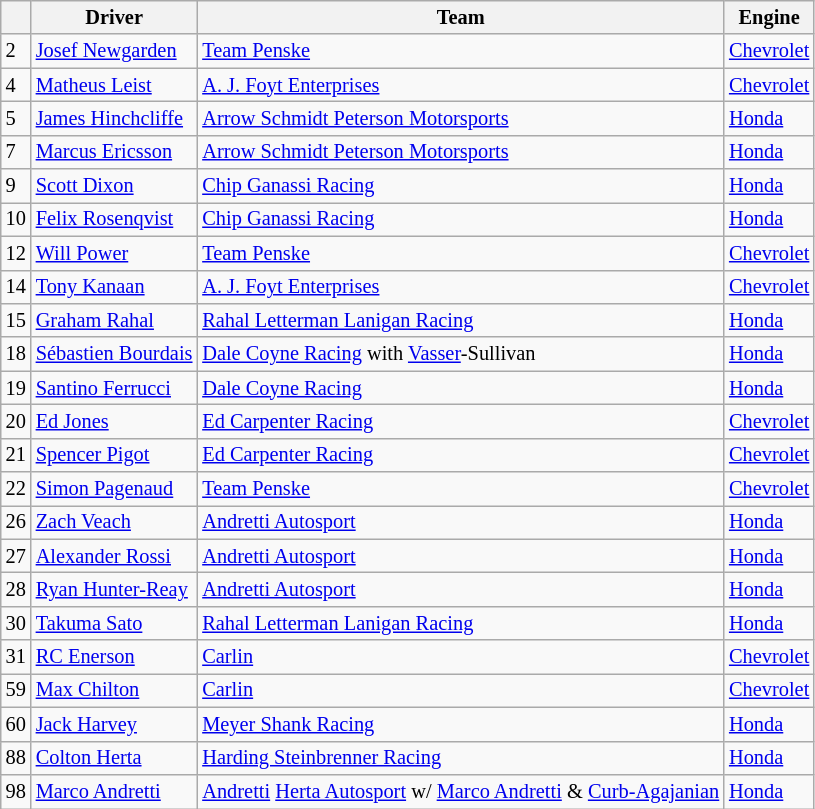<table class="wikitable" style="font-size: 85%;">
<tr>
<th align="center"></th>
<th>Driver</th>
<th>Team</th>
<th>Engine</th>
</tr>
<tr>
<td>2</td>
<td> <a href='#'>Josef Newgarden</a> <strong></strong></td>
<td><a href='#'>Team Penske</a></td>
<td><a href='#'>Chevrolet</a></td>
</tr>
<tr>
<td>4</td>
<td> <a href='#'>Matheus Leist</a></td>
<td><a href='#'>A. J. Foyt Enterprises</a></td>
<td><a href='#'>Chevrolet</a></td>
</tr>
<tr>
<td>5</td>
<td> <a href='#'>James Hinchcliffe</a></td>
<td><a href='#'>Arrow Schmidt Peterson Motorsports</a></td>
<td><a href='#'>Honda</a></td>
</tr>
<tr>
<td>7</td>
<td> <a href='#'>Marcus Ericsson</a> <strong></strong></td>
<td><a href='#'>Arrow Schmidt Peterson Motorsports</a></td>
<td><a href='#'>Honda</a></td>
</tr>
<tr>
<td>9</td>
<td> <a href='#'>Scott Dixon</a> <strong></strong></td>
<td><a href='#'>Chip Ganassi Racing</a></td>
<td><a href='#'>Honda</a></td>
</tr>
<tr>
<td>10</td>
<td> <a href='#'>Felix Rosenqvist</a> <strong></strong></td>
<td><a href='#'>Chip Ganassi Racing</a></td>
<td><a href='#'>Honda</a></td>
</tr>
<tr>
<td>12</td>
<td> <a href='#'>Will Power</a></td>
<td><a href='#'>Team Penske</a></td>
<td><a href='#'>Chevrolet</a></td>
</tr>
<tr>
<td>14</td>
<td> <a href='#'>Tony Kanaan</a></td>
<td><a href='#'>A. J. Foyt Enterprises</a></td>
<td><a href='#'>Chevrolet</a></td>
</tr>
<tr>
<td>15</td>
<td> <a href='#'>Graham Rahal</a> <strong></strong></td>
<td><a href='#'>Rahal Letterman Lanigan Racing</a></td>
<td><a href='#'>Honda</a></td>
</tr>
<tr>
<td>18</td>
<td> <a href='#'>Sébastien Bourdais</a></td>
<td><a href='#'>Dale Coyne Racing</a> with <a href='#'>Vasser</a>-Sullivan</td>
<td><a href='#'>Honda</a></td>
</tr>
<tr>
<td>19</td>
<td> <a href='#'>Santino Ferrucci</a> <strong></strong></td>
<td><a href='#'>Dale Coyne Racing</a></td>
<td><a href='#'>Honda</a></td>
</tr>
<tr>
<td>20</td>
<td> <a href='#'>Ed Jones</a></td>
<td><a href='#'>Ed Carpenter Racing</a></td>
<td><a href='#'>Chevrolet</a></td>
</tr>
<tr>
<td>21</td>
<td> <a href='#'>Spencer Pigot</a></td>
<td><a href='#'>Ed Carpenter Racing</a></td>
<td><a href='#'>Chevrolet</a></td>
</tr>
<tr>
<td>22</td>
<td> <a href='#'>Simon Pagenaud</a> <strong></strong></td>
<td><a href='#'>Team Penske</a></td>
<td><a href='#'>Chevrolet</a></td>
</tr>
<tr>
<td>26</td>
<td> <a href='#'>Zach Veach</a></td>
<td><a href='#'>Andretti Autosport</a></td>
<td><a href='#'>Honda</a></td>
</tr>
<tr>
<td>27</td>
<td> <a href='#'>Alexander Rossi</a> <strong></strong></td>
<td><a href='#'>Andretti Autosport</a></td>
<td><a href='#'>Honda</a></td>
</tr>
<tr>
<td>28</td>
<td> <a href='#'>Ryan Hunter-Reay</a></td>
<td><a href='#'>Andretti Autosport</a></td>
<td><a href='#'>Honda</a></td>
</tr>
<tr>
<td>30</td>
<td> <a href='#'>Takuma Sato</a></td>
<td><a href='#'>Rahal Letterman Lanigan Racing</a></td>
<td><a href='#'>Honda</a></td>
</tr>
<tr>
<td>31</td>
<td> <a href='#'>RC Enerson</a> <strong></strong></td>
<td><a href='#'>Carlin</a></td>
<td><a href='#'>Chevrolet</a></td>
</tr>
<tr>
<td>59</td>
<td> <a href='#'>Max Chilton</a></td>
<td><a href='#'>Carlin</a></td>
<td><a href='#'>Chevrolet</a></td>
</tr>
<tr>
<td>60</td>
<td> <a href='#'>Jack Harvey</a></td>
<td><a href='#'>Meyer Shank Racing</a></td>
<td><a href='#'>Honda</a></td>
</tr>
<tr>
<td>88</td>
<td> <a href='#'>Colton Herta</a> <strong></strong></td>
<td><a href='#'>Harding Steinbrenner Racing</a></td>
<td><a href='#'>Honda</a></td>
</tr>
<tr>
<td>98</td>
<td> <a href='#'>Marco Andretti</a></td>
<td><a href='#'>Andretti</a> <a href='#'>Herta Autosport</a> w/ <a href='#'>Marco Andretti</a> & <a href='#'>Curb-Agajanian</a></td>
<td><a href='#'>Honda</a></td>
</tr>
</table>
